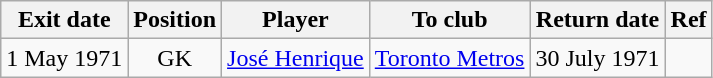<table class="wikitable">
<tr>
<th>Exit date</th>
<th>Position</th>
<th>Player</th>
<th>To club</th>
<th>Return date</th>
<th>Ref</th>
</tr>
<tr>
<td>1 May 1971</td>
<td style="text-align:center;">GK</td>
<td style="text-align:left;"><a href='#'>José Henrique</a></td>
<td style="text-align:left;"><a href='#'>Toronto Metros</a></td>
<td>30 July 1971</td>
<td></td>
</tr>
</table>
